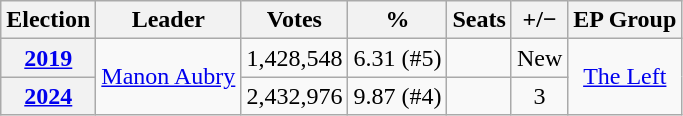<table class="wikitable"style="text-align:center">
<tr>
<th>Election</th>
<th>Leader</th>
<th>Votes</th>
<th>%</th>
<th>Seats</th>
<th>+/−</th>
<th>EP Group</th>
</tr>
<tr>
<th><a href='#'>2019</a></th>
<td rowspan="2"><a href='#'>Manon Aubry</a></td>
<td>1,428,548</td>
<td>6.31 (#5)</td>
<td></td>
<td>New</td>
<td rowspan="2"><a href='#'>The Left</a></td>
</tr>
<tr>
<th><a href='#'>2024</a></th>
<td>2,432,976</td>
<td>9.87 (#4)</td>
<td></td>
<td> 3</td>
</tr>
</table>
